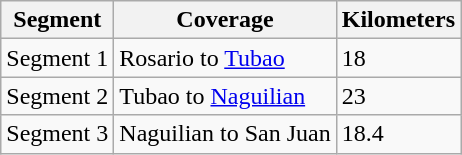<table class="wikitable">
<tr>
<th>Segment</th>
<th>Coverage</th>
<th>Kilometers</th>
</tr>
<tr>
<td>Segment 1</td>
<td>Rosario to <a href='#'>Tubao</a></td>
<td>18</td>
</tr>
<tr>
<td>Segment 2</td>
<td>Tubao to <a href='#'>Naguilian</a></td>
<td>23</td>
</tr>
<tr>
<td>Segment 3</td>
<td>Naguilian to San Juan</td>
<td>18.4</td>
</tr>
</table>
